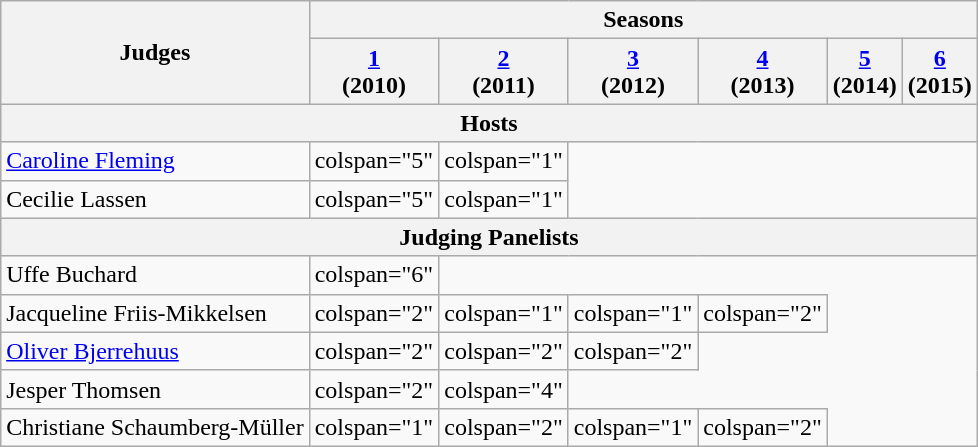<table class="wikitable" style="margin:1em auto 1em auto;">
<tr>
<th rowspan="2">Judges</th>
<th colspan="6">Seasons</th>
</tr>
<tr>
<th><a href='#'>1</a><br> (2010)</th>
<th><a href='#'>2</a><br> (2011)</th>
<th><a href='#'>3</a><br> (2012)</th>
<th><a href='#'>4</a><br> (2013)</th>
<th><a href='#'>5</a><br> (2014)</th>
<th><a href='#'>6</a><br> (2015)</th>
</tr>
<tr>
<th scope="col" colspan="7">Hosts</th>
</tr>
<tr>
<td scope="row"><a href='#'>Caroline Fleming</a></td>
<td>colspan="5" </td>
<td>colspan="1" </td>
</tr>
<tr>
<td scope="row">Cecilie Lassen</td>
<td>colspan="5" </td>
<td>colspan="1" </td>
</tr>
<tr>
<th scope="col" colspan="7">Judging Panelists</th>
</tr>
<tr>
<td scope="row">Uffe Buchard</td>
<td>colspan="6" </td>
</tr>
<tr>
<td scope="row">Jacqueline Friis-Mikkelsen</td>
<td>colspan="2" </td>
<td>colspan="1" </td>
<td>colspan="1" </td>
<td>colspan="2" </td>
</tr>
<tr>
<td scope="row"><a href='#'>Oliver Bjerrehuus</a></td>
<td>colspan="2" </td>
<td>colspan="2" </td>
<td>colspan="2" </td>
</tr>
<tr>
<td scope="row">Jesper Thomsen</td>
<td>colspan="2" </td>
<td>colspan="4" </td>
</tr>
<tr>
<td scope="row">Christiane Schaumberg-Müller</td>
<td>colspan="1" </td>
<td>colspan="2" </td>
<td>colspan="1" </td>
<td>colspan="2" </td>
</tr>
</table>
